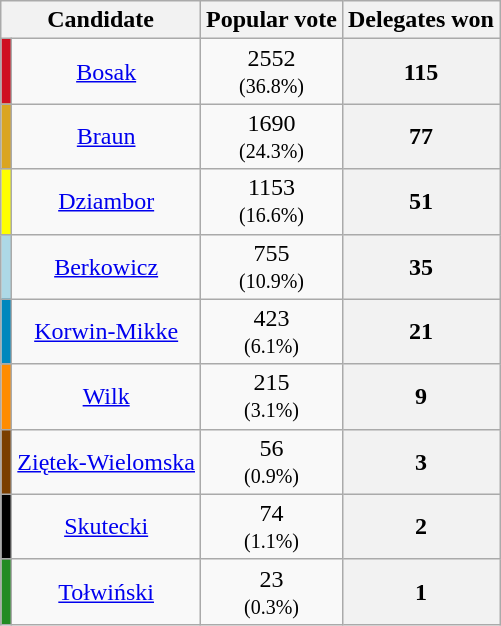<table class="wikitable sortable" style="text-align:center;">
<tr>
<th colspan=2>Candidate</th>
<th>Popular vote</th>
<th>Delegates won</th>
</tr>
<tr>
<td style="background:#CF1020;"></td>
<td><a href='#'>Bosak</a></td>
<td>2552<br><small>(36.8%)</small></td>
<th scope="row" data-sort-value="115">115</th>
</tr>
<tr>
<td style="background:#DAA520;"></td>
<td><a href='#'>Braun</a></td>
<td>1690<br><small>(24.3%)</small></td>
<th scope="row" data-sort-value="77">77</th>
</tr>
<tr>
<td style="background:#FFFF00;"></td>
<td><a href='#'>Dziambor</a></td>
<td>1153<br><small>(16.6%)</small></td>
<th scope="row" data-sort-value="51">51</th>
</tr>
<tr>
<td style="background:#ADD8E6;"></td>
<td><a href='#'>Berkowicz</a></td>
<td>755<br><small>(10.9%)</small></td>
<th scope="row" data-sort-value="35">35</th>
</tr>
<tr>
<td style="background:#0087BD;"></td>
<td><a href='#'>Korwin-Mikke</a></td>
<td>423<br><small>(6.1%)</small></td>
<th scope="row" data-sort-value="21">21</th>
</tr>
<tr>
<td style="background:#FF8C00;"></td>
<td><a href='#'>Wilk</a></td>
<td>215<br><small>(3.1%)</small></td>
<th scope="row" data-sort-value="9">9</th>
</tr>
<tr>
<td style="background:#7B3F00;"></td>
<td><a href='#'>Ziętek-Wielomska</a></td>
<td>56<br><small>(0.9%)</small></td>
<th scope="row" data-sort-value="3">3</th>
</tr>
<tr>
<td style="background:#000000;"></td>
<td><a href='#'>Skutecki</a></td>
<td>74<br><small>(1.1%)</small></td>
<th scope="row" data-sort-value="2">2</th>
</tr>
<tr>
<td style="background:#228B22;"></td>
<td><a href='#'>Tołwiński</a></td>
<td>23<br><small>(0.3%)</small></td>
<th scope="row" data-sort-value="1">1</th>
</tr>
</table>
